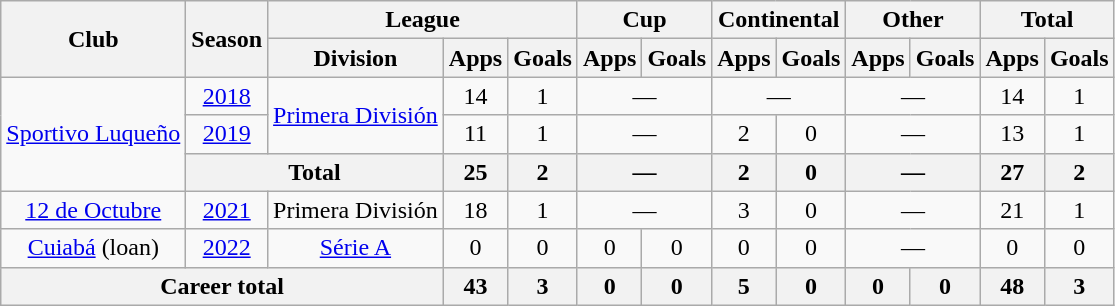<table class="wikitable" style="text-align: center;">
<tr>
<th rowspan="2">Club</th>
<th rowspan="2">Season</th>
<th colspan="3">League</th>
<th colspan="2">Cup</th>
<th colspan="2">Continental</th>
<th colspan="2">Other</th>
<th colspan="2">Total</th>
</tr>
<tr>
<th>Division</th>
<th>Apps</th>
<th>Goals</th>
<th>Apps</th>
<th>Goals</th>
<th>Apps</th>
<th>Goals</th>
<th>Apps</th>
<th>Goals</th>
<th>Apps</th>
<th>Goals</th>
</tr>
<tr>
<td rowspan="3"><a href='#'>Sportivo Luqueño</a></td>
<td><a href='#'>2018</a></td>
<td rowspan="2"><a href='#'>Primera División</a></td>
<td>14</td>
<td>1</td>
<td colspan="2">—</td>
<td colspan="2">—</td>
<td colspan="2">—</td>
<td>14</td>
<td>1</td>
</tr>
<tr>
<td><a href='#'>2019</a></td>
<td>11</td>
<td>1</td>
<td colspan="2">—</td>
<td>2</td>
<td>0</td>
<td colspan="2">—</td>
<td>13</td>
<td>1</td>
</tr>
<tr>
<th colspan="2">Total</th>
<th>25</th>
<th>2</th>
<th colspan="2">—</th>
<th>2</th>
<th>0</th>
<th colspan="2">—</th>
<th>27</th>
<th>2</th>
</tr>
<tr>
<td><a href='#'>12 de Octubre</a></td>
<td><a href='#'>2021</a></td>
<td>Primera División</td>
<td>18</td>
<td>1</td>
<td colspan="2">—</td>
<td>3</td>
<td>0</td>
<td colspan="2">—</td>
<td>21</td>
<td>1</td>
</tr>
<tr>
<td><a href='#'>Cuiabá</a> (loan)</td>
<td><a href='#'>2022</a></td>
<td><a href='#'>Série A</a></td>
<td>0</td>
<td>0</td>
<td>0</td>
<td>0</td>
<td>0</td>
<td>0</td>
<td colspan="2">—</td>
<td>0</td>
<td>0</td>
</tr>
<tr>
<th colspan="3">Career total</th>
<th>43</th>
<th>3</th>
<th>0</th>
<th>0</th>
<th>5</th>
<th>0</th>
<th>0</th>
<th>0</th>
<th>48</th>
<th>3</th>
</tr>
</table>
